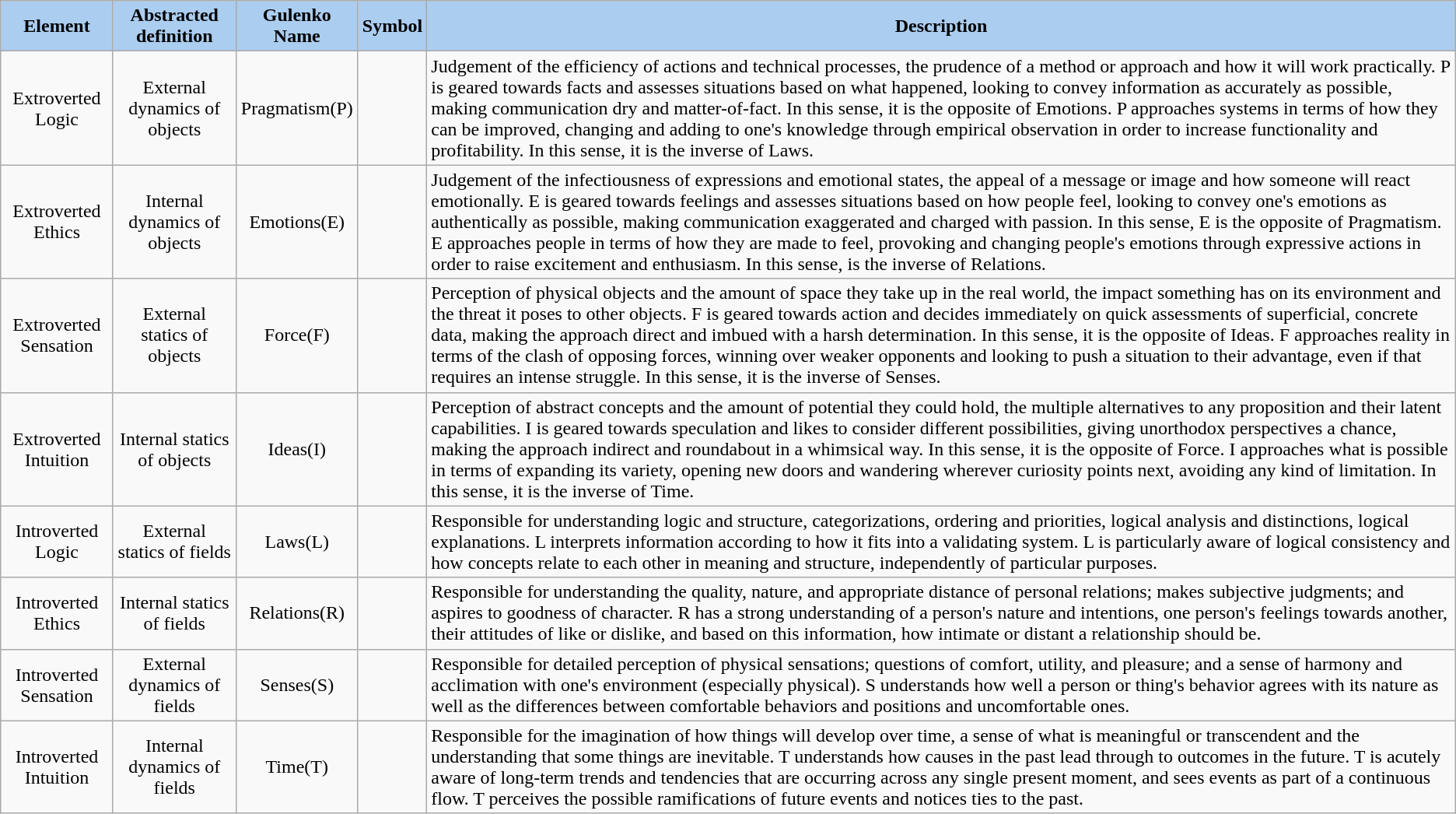<table class="wikitable">
<tr>
<th style="background:#abcdef;">Element</th>
<th style="background:#abcdef;">Abstracted definition</th>
<th style="background:#abcdef;">Gulenko Name</th>
<th style="background:#abcdef;">Symbol</th>
<th style="background:#abcdef;">Description</th>
</tr>
<tr>
<td align=center>Extroverted Logic</td>
<td align=center>External dynamics of objects</td>
<td align=center>Pragmatism(P)</td>
<td align=center></td>
<td>Judgement of the efficiency of actions and technical processes, the prudence of a method or approach and how it will work practically. P is geared towards facts and assesses situations based on what happened, looking to convey information as accurately as possible, making communication dry and matter-of-fact. In this sense, it is the opposite of Emotions. P approaches systems in terms of how they can be improved, changing and adding to one's knowledge through empirical observation in order to increase functionality and profitability. In this sense, it is the inverse of Laws.</td>
</tr>
<tr>
<td align=center>Extroverted Ethics</td>
<td align=center>Internal dynamics of objects</td>
<td align=center>Emotions(E)</td>
<td align=center></td>
<td>Judgement of the infectiousness of expressions and emotional states, the appeal of a message or image and how someone will react emotionally. E is geared towards feelings and assesses situations based on how people feel, looking to convey one's emotions as authentically as possible, making communication exaggerated and charged with passion. In this sense, E is the opposite of Pragmatism. E approaches people in terms of how they are made to feel, provoking and changing people's emotions through expressive actions in order to raise excitement and enthusiasm. In this sense, is the inverse of Relations.</td>
</tr>
<tr>
<td align=center>Extroverted Sensation</td>
<td align=center>External statics of objects</td>
<td align=center>Force(F)</td>
<td align=center></td>
<td>Perception of physical objects and the amount of space they take up in the real world, the impact something has on its environment and the threat it poses to other objects. F is geared towards action and decides immediately on quick assessments of superficial, concrete data, making the approach direct and imbued with a harsh determination. In this sense, it is the opposite of Ideas. F approaches reality in terms of the clash of opposing forces, winning over weaker opponents and looking to push a situation to their advantage, even if that requires an intense struggle. In this sense, it is the inverse of Senses.</td>
</tr>
<tr>
<td align=center>Extroverted Intuition</td>
<td align=center>Internal statics of objects</td>
<td align=center>Ideas(I)</td>
<td align=center></td>
<td>Perception of abstract concepts and the amount of potential they could hold, the multiple alternatives to any proposition and their latent capabilities. I is geared towards speculation and likes to consider different possibilities, giving unorthodox perspectives a chance, making the approach indirect and roundabout in a whimsical way. In this sense, it is the opposite of Force. I approaches what is possible in terms of expanding its variety, opening new doors and wandering wherever curiosity points next, avoiding any kind of limitation. In this sense, it is the inverse of Time.</td>
</tr>
<tr>
<td align=center>Introverted Logic</td>
<td align=center>External statics of fields</td>
<td align=center>Laws(L)</td>
<td align=center></td>
<td>Responsible for understanding logic and structure, categorizations, ordering and priorities, logical analysis and distinctions, logical explanations. L interprets information according to how it fits into a validating system. L is particularly aware of logical consistency and how concepts relate to each other in meaning and structure, independently of particular purposes.</td>
</tr>
<tr>
<td align=center>Introverted Ethics</td>
<td align=center>Internal statics of fields</td>
<td align=center>Relations(R)</td>
<td align=center></td>
<td>Responsible for understanding the quality, nature, and appropriate distance of personal relations; makes subjective judgments; and aspires to goodness of character. R has a strong understanding of a person's nature and intentions, one person's feelings towards another, their attitudes of like or dislike, and based on this information, how intimate or distant a relationship should be.</td>
</tr>
<tr>
<td align=center>Introverted Sensation</td>
<td align=center>External dynamics of fields</td>
<td align=center>Senses(S)</td>
<td align=center></td>
<td>Responsible for detailed perception of physical sensations; questions of comfort, utility, and pleasure; and a sense of harmony and acclimation with one's environment (especially physical). S understands how well a person or thing's behavior agrees with its nature as well as the differences between comfortable behaviors and positions and uncomfortable ones.</td>
</tr>
<tr>
<td align=center>Introverted Intuition</td>
<td align=center>Internal dynamics of fields</td>
<td align=center>Time(T)</td>
<td align=center></td>
<td>Responsible for the imagination of how things will develop over time, a sense of what is meaningful or transcendent and the understanding that some things are inevitable. T understands how causes in the past lead through to outcomes in the future. T is acutely aware of long-term trends and tendencies that are occurring across any single present moment, and sees events as part of a continuous flow. T perceives the possible ramifications of future events and notices ties to the past.</td>
</tr>
</table>
